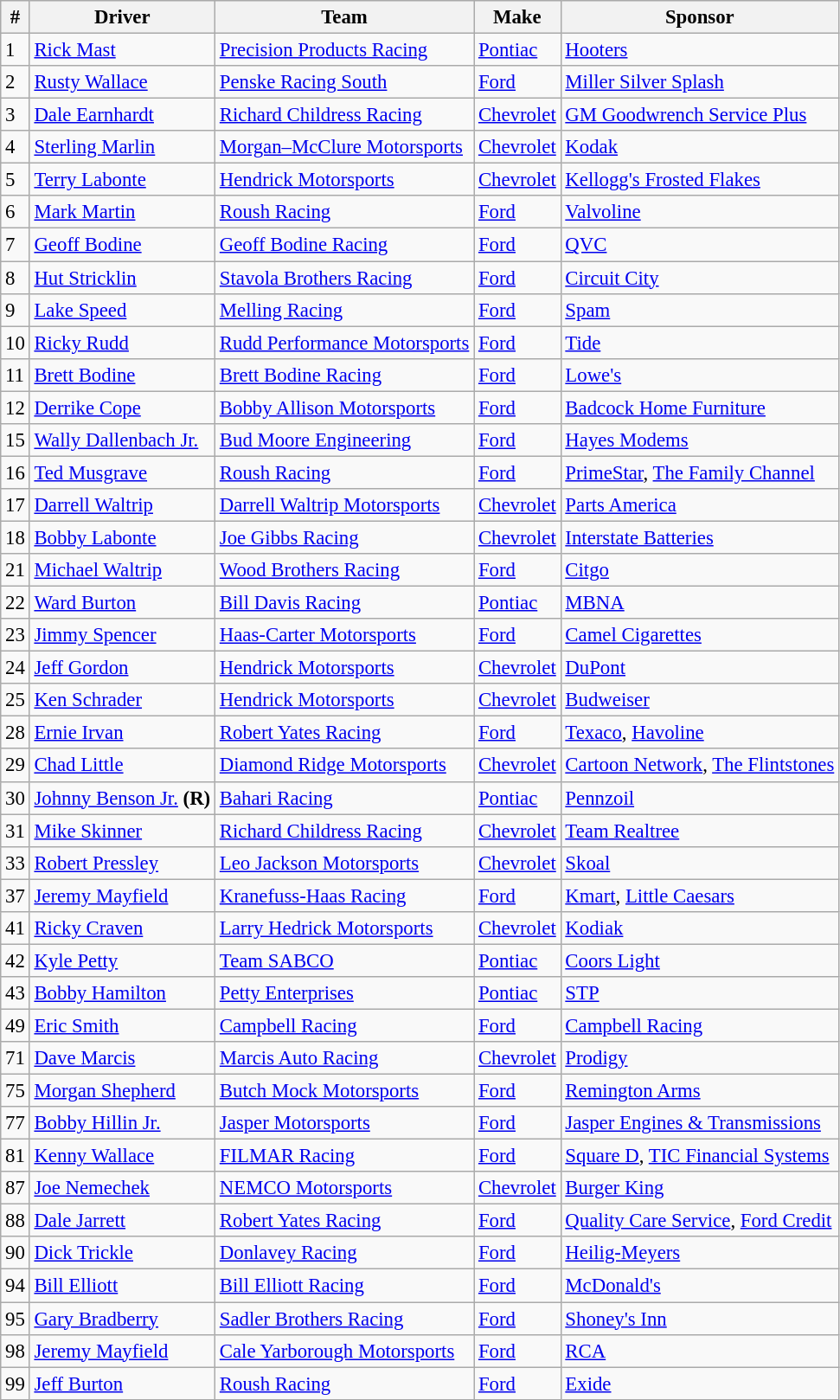<table class="wikitable" style="font-size:95%">
<tr>
<th>#</th>
<th>Driver</th>
<th>Team</th>
<th>Make</th>
<th>Sponsor</th>
</tr>
<tr>
<td>1</td>
<td><a href='#'>Rick Mast</a></td>
<td><a href='#'>Precision Products Racing</a></td>
<td><a href='#'>Pontiac</a></td>
<td><a href='#'>Hooters</a></td>
</tr>
<tr>
<td>2</td>
<td><a href='#'>Rusty Wallace</a></td>
<td><a href='#'>Penske Racing South</a></td>
<td><a href='#'>Ford</a></td>
<td><a href='#'>Miller Silver Splash</a></td>
</tr>
<tr>
<td>3</td>
<td><a href='#'>Dale Earnhardt</a></td>
<td><a href='#'>Richard Childress Racing</a></td>
<td><a href='#'>Chevrolet</a></td>
<td><a href='#'>GM Goodwrench Service Plus</a></td>
</tr>
<tr>
<td>4</td>
<td><a href='#'>Sterling Marlin</a></td>
<td><a href='#'>Morgan–McClure Motorsports</a></td>
<td><a href='#'>Chevrolet</a></td>
<td><a href='#'>Kodak</a></td>
</tr>
<tr>
<td>5</td>
<td><a href='#'>Terry Labonte</a></td>
<td><a href='#'>Hendrick Motorsports</a></td>
<td><a href='#'>Chevrolet</a></td>
<td><a href='#'>Kellogg's Frosted Flakes</a></td>
</tr>
<tr>
<td>6</td>
<td><a href='#'>Mark Martin</a></td>
<td><a href='#'>Roush Racing</a></td>
<td><a href='#'>Ford</a></td>
<td><a href='#'>Valvoline</a></td>
</tr>
<tr>
<td>7</td>
<td><a href='#'>Geoff Bodine</a></td>
<td><a href='#'>Geoff Bodine Racing</a></td>
<td><a href='#'>Ford</a></td>
<td><a href='#'>QVC</a></td>
</tr>
<tr>
<td>8</td>
<td><a href='#'>Hut Stricklin</a></td>
<td><a href='#'>Stavola Brothers Racing</a></td>
<td><a href='#'>Ford</a></td>
<td><a href='#'>Circuit City</a></td>
</tr>
<tr>
<td>9</td>
<td><a href='#'>Lake Speed</a></td>
<td><a href='#'>Melling Racing</a></td>
<td><a href='#'>Ford</a></td>
<td><a href='#'>Spam</a></td>
</tr>
<tr>
<td>10</td>
<td><a href='#'>Ricky Rudd</a></td>
<td><a href='#'>Rudd Performance Motorsports</a></td>
<td><a href='#'>Ford</a></td>
<td><a href='#'>Tide</a></td>
</tr>
<tr>
<td>11</td>
<td><a href='#'>Brett Bodine</a></td>
<td><a href='#'>Brett Bodine Racing</a></td>
<td><a href='#'>Ford</a></td>
<td><a href='#'>Lowe's</a></td>
</tr>
<tr>
<td>12</td>
<td><a href='#'>Derrike Cope</a></td>
<td><a href='#'>Bobby Allison Motorsports</a></td>
<td><a href='#'>Ford</a></td>
<td><a href='#'>Badcock Home Furniture</a></td>
</tr>
<tr>
<td>15</td>
<td><a href='#'>Wally Dallenbach Jr.</a></td>
<td><a href='#'>Bud Moore Engineering</a></td>
<td><a href='#'>Ford</a></td>
<td><a href='#'>Hayes Modems</a></td>
</tr>
<tr>
<td>16</td>
<td><a href='#'>Ted Musgrave</a></td>
<td><a href='#'>Roush Racing</a></td>
<td><a href='#'>Ford</a></td>
<td><a href='#'>PrimeStar</a>, <a href='#'>The Family Channel</a></td>
</tr>
<tr>
<td>17</td>
<td><a href='#'>Darrell Waltrip</a></td>
<td><a href='#'>Darrell Waltrip Motorsports</a></td>
<td><a href='#'>Chevrolet</a></td>
<td><a href='#'>Parts America</a></td>
</tr>
<tr>
<td>18</td>
<td><a href='#'>Bobby Labonte</a></td>
<td><a href='#'>Joe Gibbs Racing</a></td>
<td><a href='#'>Chevrolet</a></td>
<td><a href='#'>Interstate Batteries</a></td>
</tr>
<tr>
<td>21</td>
<td><a href='#'>Michael Waltrip</a></td>
<td><a href='#'>Wood Brothers Racing</a></td>
<td><a href='#'>Ford</a></td>
<td><a href='#'>Citgo</a></td>
</tr>
<tr>
<td>22</td>
<td><a href='#'>Ward Burton</a></td>
<td><a href='#'>Bill Davis Racing</a></td>
<td><a href='#'>Pontiac</a></td>
<td><a href='#'>MBNA</a></td>
</tr>
<tr>
<td>23</td>
<td><a href='#'>Jimmy Spencer</a></td>
<td><a href='#'>Haas-Carter Motorsports</a></td>
<td><a href='#'>Ford</a></td>
<td><a href='#'>Camel Cigarettes</a></td>
</tr>
<tr>
<td>24</td>
<td><a href='#'>Jeff Gordon</a></td>
<td><a href='#'>Hendrick Motorsports</a></td>
<td><a href='#'>Chevrolet</a></td>
<td><a href='#'>DuPont</a></td>
</tr>
<tr>
<td>25</td>
<td><a href='#'>Ken Schrader</a></td>
<td><a href='#'>Hendrick Motorsports</a></td>
<td><a href='#'>Chevrolet</a></td>
<td><a href='#'>Budweiser</a></td>
</tr>
<tr>
<td>28</td>
<td><a href='#'>Ernie Irvan</a></td>
<td><a href='#'>Robert Yates Racing</a></td>
<td><a href='#'>Ford</a></td>
<td><a href='#'>Texaco</a>, <a href='#'>Havoline</a></td>
</tr>
<tr>
<td>29</td>
<td><a href='#'>Chad Little</a></td>
<td><a href='#'>Diamond Ridge Motorsports</a></td>
<td><a href='#'>Chevrolet</a></td>
<td><a href='#'>Cartoon Network</a>, <a href='#'>The Flintstones</a></td>
</tr>
<tr>
<td>30</td>
<td><a href='#'>Johnny Benson Jr.</a> <strong>(R)</strong></td>
<td><a href='#'>Bahari Racing</a></td>
<td><a href='#'>Pontiac</a></td>
<td><a href='#'>Pennzoil</a></td>
</tr>
<tr>
<td>31</td>
<td><a href='#'>Mike Skinner</a></td>
<td><a href='#'>Richard Childress Racing</a></td>
<td><a href='#'>Chevrolet</a></td>
<td><a href='#'>Team Realtree</a></td>
</tr>
<tr>
<td>33</td>
<td><a href='#'>Robert Pressley</a></td>
<td><a href='#'>Leo Jackson Motorsports</a></td>
<td><a href='#'>Chevrolet</a></td>
<td><a href='#'>Skoal</a></td>
</tr>
<tr>
<td>37</td>
<td><a href='#'>Jeremy Mayfield</a></td>
<td><a href='#'>Kranefuss-Haas Racing</a></td>
<td><a href='#'>Ford</a></td>
<td><a href='#'>Kmart</a>, <a href='#'>Little Caesars</a></td>
</tr>
<tr>
<td>41</td>
<td><a href='#'>Ricky Craven</a></td>
<td><a href='#'>Larry Hedrick Motorsports</a></td>
<td><a href='#'>Chevrolet</a></td>
<td><a href='#'>Kodiak</a></td>
</tr>
<tr>
<td>42</td>
<td><a href='#'>Kyle Petty</a></td>
<td><a href='#'>Team SABCO</a></td>
<td><a href='#'>Pontiac</a></td>
<td><a href='#'>Coors Light</a></td>
</tr>
<tr>
<td>43</td>
<td><a href='#'>Bobby Hamilton</a></td>
<td><a href='#'>Petty Enterprises</a></td>
<td><a href='#'>Pontiac</a></td>
<td><a href='#'>STP</a></td>
</tr>
<tr>
<td>49</td>
<td><a href='#'>Eric Smith</a></td>
<td><a href='#'>Campbell Racing</a></td>
<td><a href='#'>Ford</a></td>
<td><a href='#'>Campbell Racing</a></td>
</tr>
<tr>
<td>71</td>
<td><a href='#'>Dave Marcis</a></td>
<td><a href='#'>Marcis Auto Racing</a></td>
<td><a href='#'>Chevrolet</a></td>
<td><a href='#'>Prodigy</a></td>
</tr>
<tr>
<td>75</td>
<td><a href='#'>Morgan Shepherd</a></td>
<td><a href='#'>Butch Mock Motorsports</a></td>
<td><a href='#'>Ford</a></td>
<td><a href='#'>Remington Arms</a></td>
</tr>
<tr>
<td>77</td>
<td><a href='#'>Bobby Hillin Jr.</a></td>
<td><a href='#'>Jasper Motorsports</a></td>
<td><a href='#'>Ford</a></td>
<td><a href='#'>Jasper Engines & Transmissions</a></td>
</tr>
<tr>
<td>81</td>
<td><a href='#'>Kenny Wallace</a></td>
<td><a href='#'>FILMAR Racing</a></td>
<td><a href='#'>Ford</a></td>
<td><a href='#'>Square D</a>, <a href='#'>TIC Financial Systems</a></td>
</tr>
<tr>
<td>87</td>
<td><a href='#'>Joe Nemechek</a></td>
<td><a href='#'>NEMCO Motorsports</a></td>
<td><a href='#'>Chevrolet</a></td>
<td><a href='#'>Burger King</a></td>
</tr>
<tr>
<td>88</td>
<td><a href='#'>Dale Jarrett</a></td>
<td><a href='#'>Robert Yates Racing</a></td>
<td><a href='#'>Ford</a></td>
<td><a href='#'>Quality Care Service</a>, <a href='#'>Ford Credit</a></td>
</tr>
<tr>
<td>90</td>
<td><a href='#'>Dick Trickle</a></td>
<td><a href='#'>Donlavey Racing</a></td>
<td><a href='#'>Ford</a></td>
<td><a href='#'>Heilig-Meyers</a></td>
</tr>
<tr>
<td>94</td>
<td><a href='#'>Bill Elliott</a></td>
<td><a href='#'>Bill Elliott Racing</a></td>
<td><a href='#'>Ford</a></td>
<td><a href='#'>McDonald's</a></td>
</tr>
<tr>
<td>95</td>
<td><a href='#'>Gary Bradberry</a></td>
<td><a href='#'>Sadler Brothers Racing</a></td>
<td><a href='#'>Ford</a></td>
<td><a href='#'>Shoney's Inn</a></td>
</tr>
<tr>
<td>98</td>
<td><a href='#'>Jeremy Mayfield</a></td>
<td><a href='#'>Cale Yarborough Motorsports</a></td>
<td><a href='#'>Ford</a></td>
<td><a href='#'>RCA</a></td>
</tr>
<tr>
<td>99</td>
<td><a href='#'>Jeff Burton</a></td>
<td><a href='#'>Roush Racing</a></td>
<td><a href='#'>Ford</a></td>
<td><a href='#'>Exide</a></td>
</tr>
</table>
